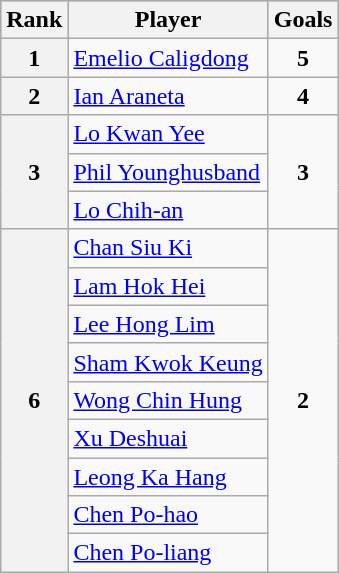<table class="wikitable">
<tr bgcolor=#87cefa>
<th>Rank</th>
<th>Player</th>
<th>Goals</th>
</tr>
<tr>
<th>1</th>
<td align="left"> <a href='#'>Emelio Caligdong</a></td>
<td align="center"><strong>5</strong></td>
</tr>
<tr>
<th>2</th>
<td align="left"> <a href='#'>Ian Araneta</a></td>
<td align="center"><strong>4</strong></td>
</tr>
<tr>
<th rowspan="3">3</th>
<td align="left"> <a href='#'>Lo Kwan Yee</a></td>
<td rowspan="3" align="center"><strong>3</strong></td>
</tr>
<tr>
<td align="left"> <a href='#'>Phil Younghusband</a></td>
</tr>
<tr>
<td align="left"> <a href='#'>Lo Chih-an</a></td>
</tr>
<tr>
<th rowspan="9">6</th>
<td align="left"> <a href='#'>Chan Siu Ki</a></td>
<td rowspan="9" align="center"><strong>2</strong></td>
</tr>
<tr>
<td align="left"> <a href='#'>Lam Hok Hei</a></td>
</tr>
<tr>
<td align="left"> <a href='#'>Lee Hong Lim</a></td>
</tr>
<tr>
<td align="left"> <a href='#'>Sham Kwok Keung</a></td>
</tr>
<tr>
<td align="left"> <a href='#'>Wong Chin Hung</a></td>
</tr>
<tr>
<td align="left"> <a href='#'>Xu Deshuai</a></td>
</tr>
<tr>
<td align="left"> <a href='#'>Leong Ka Hang</a></td>
</tr>
<tr>
<td align="left"> <a href='#'>Chen Po-hao</a></td>
</tr>
<tr>
<td align="left"> <a href='#'>Chen Po-liang</a></td>
</tr>
</table>
